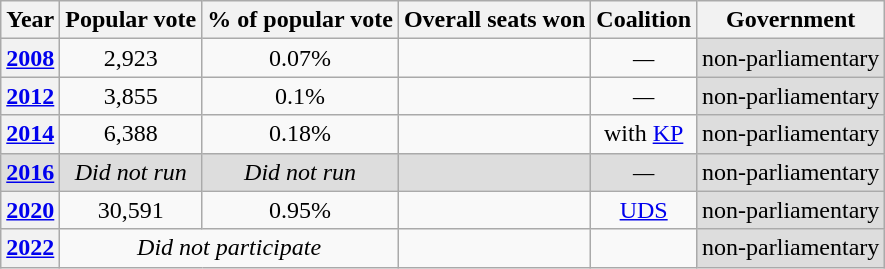<table class="wikitable" style="text-align:center">
<tr>
<th>Year</th>
<th>Popular vote</th>
<th>% of popular vote</th>
<th>Overall seats won</th>
<th>Coalition</th>
<th>Government</th>
</tr>
<tr>
<th><a href='#'>2008</a></th>
<td>2,923</td>
<td>0.07%</td>
<td></td>
<td><em>—</em></td>
<td style="background:#ddd;">non-parliamentary</td>
</tr>
<tr>
<th><a href='#'>2012</a></th>
<td>3,855</td>
<td>0.1%</td>
<td></td>
<td><em>—</em></td>
<td style="background:#ddd;">non-parliamentary</td>
</tr>
<tr>
<th><a href='#'>2014</a></th>
<td>6,388</td>
<td>0.18%</td>
<td></td>
<td>with <a href='#'>KP</a></td>
<td style="background:#ddd;">non-parliamentary</td>
</tr>
<tr>
<th style="background:#ddd;"><a href='#'>2016</a></th>
<td style="background:#ddd;"><em>Did not run</em></td>
<td style="background:#ddd;"><em>Did not run</em></td>
<td style="background:#ddd;"></td>
<td style="background:#ddd;"><em>—</em></td>
<td style="background:#ddd;">non-parliamentary</td>
</tr>
<tr>
<th><a href='#'>2020</a></th>
<td>30,591</td>
<td>0.95%</td>
<td></td>
<td><a href='#'>UDS</a></td>
<td style="background:#ddd;">non-parliamentary</td>
</tr>
<tr>
<th><a href='#'>2022</a></th>
<td colspan="2"><em>Did not participate</em></td>
<td></td>
<td></td>
<td style="background:#ddd;">non-parliamentary</td>
</tr>
</table>
